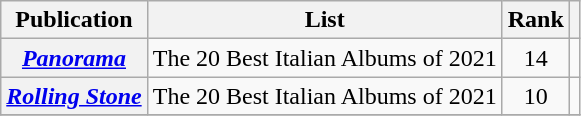<table class="wikitable sortable plainrowheaders">
<tr>
<th scope="col">Publication</th>
<th scope="col" class="unsortable">List</th>
<th scope="col" data-sort-type="number">Rank</th>
<th scope="col" class="unsortable"></th>
</tr>
<tr>
<th scope="row"><em><a href='#'>Panorama</a></em></th>
<td>The 20 Best Italian Albums of 2021</td>
<td style="text-align: center;">14</td>
<td style="text-align: center;"></td>
</tr>
<tr>
<th scope="row"><em><a href='#'>Rolling Stone</a></em></th>
<td>The 20 Best Italian Albums of 2021</td>
<td style="text-align: center;">10</td>
<td style="text-align: center;"></td>
</tr>
<tr>
</tr>
</table>
